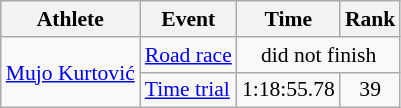<table class="wikitable" style="text-align:center; font-size:90%">
<tr>
<th>Athlete</th>
<th>Event</th>
<th>Time</th>
<th>Rank</th>
</tr>
<tr>
<td rowspan=2 align=left><a href='#'>Mujo Kurtović</a></td>
<td align=left><a href='#'>Road race</a></td>
<td colspan=2>did not finish</td>
</tr>
<tr>
<td align=left><a href='#'>Time trial</a></td>
<td>1:18:55.78</td>
<td>39</td>
</tr>
</table>
